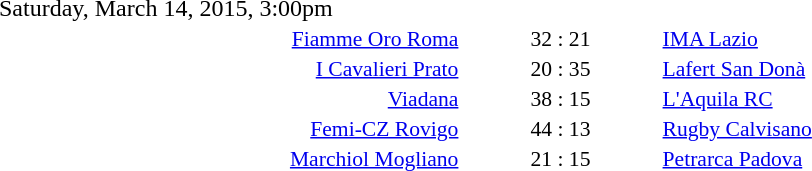<table style="width:70%;" cellspacing="1">
<tr>
<th width=35%></th>
<th width=15%></th>
<th></th>
</tr>
<tr>
<td>Saturday, March 14, 2015, 3:00pm</td>
</tr>
<tr style=font-size:90%>
<td align=right><a href='#'>Fiamme Oro Roma</a></td>
<td align=center>32 : 21</td>
<td><a href='#'>IMA Lazio</a></td>
</tr>
<tr style=font-size:90%>
<td align=right><a href='#'>I Cavalieri Prato</a></td>
<td align=center>20 : 35</td>
<td><a href='#'>Lafert San Donà</a></td>
</tr>
<tr style=font-size:90%>
<td align=right><a href='#'>Viadana</a></td>
<td align=center>38 : 15</td>
<td><a href='#'>L'Aquila RC</a></td>
</tr>
<tr style=font-size:90%>
<td align=right><a href='#'>Femi-CZ Rovigo</a></td>
<td align=center>44 : 13</td>
<td><a href='#'>Rugby Calvisano</a></td>
</tr>
<tr style=font-size:90%>
<td align=right><a href='#'>Marchiol Mogliano</a></td>
<td align=center>21 : 15</td>
<td><a href='#'>Petrarca Padova</a></td>
</tr>
</table>
